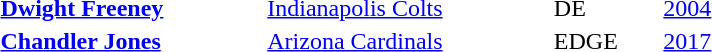<table style="border:'1' 'solid' 'gray' " width="500">
<tr>
</tr>
<tr>
<td><strong><a href='#'>Dwight Freeney</a></strong></td>
<td><a href='#'>Indianapolis Colts</a></td>
<td>DE</td>
<td><a href='#'>2004</a></td>
</tr>
<tr>
<td><strong><a href='#'>Chandler Jones</a></strong></td>
<td><a href='#'>Arizona Cardinals</a></td>
<td>EDGE</td>
<td><a href='#'>2017</a></td>
</tr>
</table>
